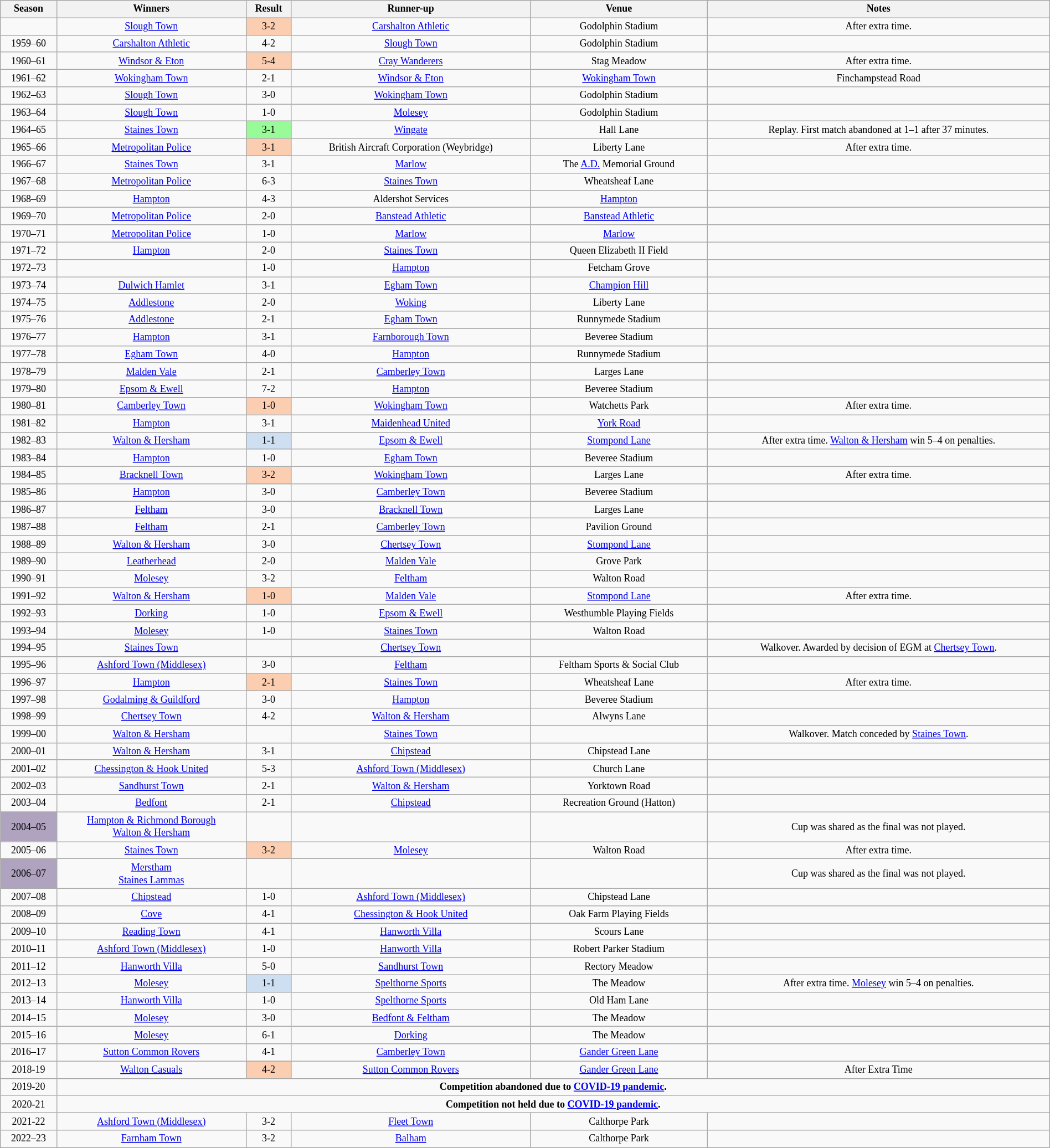<table class="wikitable" style="text-align: center; width: 100%; font-size: 12px">
<tr>
<th>Season</th>
<th>Winners</th>
<th>Result</th>
<th>Runner-up</th>
<th>Venue</th>
<th>Notes</th>
</tr>
<tr>
<td></td>
<td><a href='#'>Slough Town</a></td>
<td style="background-color:#FBCEB1">3-2</td>
<td><a href='#'>Carshalton Athletic</a></td>
<td>Godolphin Stadium</td>
<td>After extra time.</td>
</tr>
<tr>
<td>1959–60</td>
<td><a href='#'>Carshalton Athletic</a></td>
<td>4-2</td>
<td><a href='#'>Slough Town</a></td>
<td>Godolphin Stadium</td>
<td></td>
</tr>
<tr>
<td>1960–61</td>
<td><a href='#'>Windsor & Eton</a></td>
<td style="background-color:#FBCEB1">5-4</td>
<td><a href='#'>Cray Wanderers</a></td>
<td>Stag Meadow</td>
<td>After extra time.</td>
</tr>
<tr>
<td>1961–62</td>
<td><a href='#'>Wokingham Town</a></td>
<td>2-1</td>
<td><a href='#'>Windsor & Eton</a></td>
<td><a href='#'>Wokingham Town</a></td>
<td>Finchampstead Road</td>
</tr>
<tr>
<td>1962–63</td>
<td><a href='#'>Slough Town</a></td>
<td>3-0</td>
<td><a href='#'>Wokingham Town</a></td>
<td>Godolphin Stadium</td>
<td></td>
</tr>
<tr>
<td>1963–64</td>
<td><a href='#'>Slough Town</a></td>
<td>1-0</td>
<td><a href='#'>Molesey</a></td>
<td>Godolphin Stadium</td>
<td></td>
</tr>
<tr>
<td>1964–65</td>
<td><a href='#'>Staines Town</a></td>
<td style="background-color:#98FB98">3-1</td>
<td><a href='#'>Wingate</a></td>
<td>Hall Lane</td>
<td>Replay. First match abandoned at 1–1 after 37 minutes.</td>
</tr>
<tr>
<td>1965–66</td>
<td><a href='#'>Metropolitan Police</a></td>
<td style="background-color:#FBCEB1">3-1</td>
<td>British Aircraft Corporation (Weybridge)</td>
<td>Liberty Lane</td>
<td>After extra time.</td>
</tr>
<tr>
<td>1966–67</td>
<td><a href='#'>Staines Town</a></td>
<td>3-1</td>
<td><a href='#'>Marlow</a></td>
<td>The <a href='#'>A.D.</a> Memorial Ground</td>
<td></td>
</tr>
<tr>
<td>1967–68</td>
<td><a href='#'>Metropolitan Police</a></td>
<td>6-3</td>
<td><a href='#'>Staines Town</a></td>
<td>Wheatsheaf Lane</td>
<td></td>
</tr>
<tr>
<td>1968–69</td>
<td><a href='#'>Hampton</a></td>
<td>4-3</td>
<td>Aldershot Services</td>
<td><a href='#'>Hampton</a></td>
<td></td>
</tr>
<tr>
<td>1969–70</td>
<td><a href='#'>Metropolitan Police</a></td>
<td>2-0</td>
<td><a href='#'>Banstead Athletic</a></td>
<td><a href='#'>Banstead Athletic</a></td>
<td></td>
</tr>
<tr>
<td>1970–71</td>
<td><a href='#'>Metropolitan Police</a></td>
<td>1-0</td>
<td><a href='#'>Marlow</a></td>
<td><a href='#'>Marlow</a></td>
<td></td>
</tr>
<tr>
<td>1971–72</td>
<td><a href='#'>Hampton</a></td>
<td>2-0</td>
<td><a href='#'>Staines Town</a></td>
<td>Queen Elizabeth II Field</td>
<td></td>
</tr>
<tr>
<td>1972–73</td>
<td></td>
<td>1-0</td>
<td><a href='#'>Hampton</a></td>
<td>Fetcham Grove</td>
<td></td>
</tr>
<tr>
<td>1973–74</td>
<td><a href='#'>Dulwich Hamlet</a></td>
<td>3-1</td>
<td><a href='#'>Egham Town</a></td>
<td><a href='#'>Champion Hill</a></td>
<td></td>
</tr>
<tr>
<td>1974–75</td>
<td><a href='#'>Addlestone</a></td>
<td>2-0</td>
<td><a href='#'>Woking</a></td>
<td>Liberty Lane</td>
<td></td>
</tr>
<tr>
<td>1975–76</td>
<td><a href='#'>Addlestone</a></td>
<td>2-1</td>
<td><a href='#'>Egham Town</a></td>
<td>Runnymede Stadium</td>
<td></td>
</tr>
<tr>
<td>1976–77</td>
<td><a href='#'>Hampton</a></td>
<td>3-1</td>
<td><a href='#'>Farnborough Town</a></td>
<td>Beveree Stadium</td>
<td></td>
</tr>
<tr>
<td>1977–78</td>
<td><a href='#'>Egham Town</a></td>
<td>4-0</td>
<td><a href='#'>Hampton</a></td>
<td>Runnymede Stadium</td>
<td></td>
</tr>
<tr>
<td>1978–79</td>
<td><a href='#'>Malden Vale</a></td>
<td>2-1</td>
<td><a href='#'>Camberley Town</a></td>
<td>Larges Lane</td>
<td></td>
</tr>
<tr>
<td>1979–80</td>
<td><a href='#'>Epsom & Ewell</a></td>
<td>7-2</td>
<td><a href='#'>Hampton</a></td>
<td>Beveree Stadium</td>
<td></td>
</tr>
<tr>
<td>1980–81</td>
<td><a href='#'>Camberley Town</a></td>
<td style="background-color:#FBCEB1">1-0</td>
<td><a href='#'>Wokingham Town</a></td>
<td>Watchetts Park</td>
<td>After extra time.</td>
</tr>
<tr>
<td>1981–82</td>
<td><a href='#'>Hampton</a></td>
<td>3-1</td>
<td><a href='#'>Maidenhead United</a></td>
<td><a href='#'>York Road</a></td>
<td></td>
</tr>
<tr>
<td>1982–83</td>
<td><a href='#'>Walton & Hersham</a></td>
<td style="background-color:#cedff2">1-1</td>
<td><a href='#'>Epsom & Ewell</a></td>
<td><a href='#'>Stompond Lane</a></td>
<td>After extra time. <a href='#'>Walton & Hersham</a> win 5–4 on penalties.</td>
</tr>
<tr>
<td>1983–84</td>
<td><a href='#'>Hampton</a></td>
<td>1-0</td>
<td><a href='#'>Egham Town</a></td>
<td>Beveree Stadium</td>
<td></td>
</tr>
<tr>
<td>1984–85</td>
<td><a href='#'>Bracknell Town</a></td>
<td style="background-color:#FBCEB1">3-2</td>
<td><a href='#'>Wokingham Town</a></td>
<td>Larges Lane</td>
<td>After extra time.</td>
</tr>
<tr>
<td>1985–86</td>
<td><a href='#'>Hampton</a></td>
<td>3-0</td>
<td><a href='#'>Camberley Town</a></td>
<td>Beveree Stadium</td>
<td></td>
</tr>
<tr>
<td>1986–87</td>
<td><a href='#'>Feltham</a></td>
<td>3-0</td>
<td><a href='#'>Bracknell Town</a></td>
<td>Larges Lane</td>
<td></td>
</tr>
<tr>
<td>1987–88</td>
<td><a href='#'>Feltham</a></td>
<td>2-1</td>
<td><a href='#'>Camberley Town</a></td>
<td>Pavilion Ground</td>
<td></td>
</tr>
<tr>
<td>1988–89</td>
<td><a href='#'>Walton & Hersham</a></td>
<td>3-0</td>
<td><a href='#'>Chertsey Town</a></td>
<td><a href='#'>Stompond Lane</a></td>
<td></td>
</tr>
<tr>
<td>1989–90</td>
<td><a href='#'>Leatherhead</a></td>
<td>2-0</td>
<td><a href='#'>Malden Vale</a></td>
<td>Grove Park</td>
<td></td>
</tr>
<tr>
<td>1990–91</td>
<td><a href='#'>Molesey</a></td>
<td>3-2</td>
<td><a href='#'>Feltham</a></td>
<td>Walton Road</td>
<td></td>
</tr>
<tr>
<td>1991–92</td>
<td><a href='#'>Walton & Hersham</a></td>
<td style="background-color:#FBCEB1">1-0</td>
<td><a href='#'>Malden Vale</a></td>
<td><a href='#'>Stompond Lane</a></td>
<td>After extra time.</td>
</tr>
<tr>
<td>1992–93</td>
<td><a href='#'>Dorking</a></td>
<td>1-0</td>
<td><a href='#'>Epsom & Ewell</a></td>
<td>Westhumble Playing Fields</td>
<td></td>
</tr>
<tr>
<td>1993–94</td>
<td><a href='#'>Molesey</a></td>
<td>1-0</td>
<td><a href='#'>Staines Town</a></td>
<td>Walton Road</td>
<td></td>
</tr>
<tr>
<td>1994–95</td>
<td><a href='#'>Staines Town</a></td>
<td></td>
<td><a href='#'>Chertsey Town</a></td>
<td></td>
<td>Walkover. Awarded by decision of EGM at <a href='#'>Chertsey Town</a>.</td>
</tr>
<tr>
<td>1995–96</td>
<td><a href='#'>Ashford Town (Middlesex)</a></td>
<td>3-0</td>
<td><a href='#'>Feltham</a></td>
<td>Feltham Sports & Social Club</td>
<td></td>
</tr>
<tr>
<td>1996–97</td>
<td><a href='#'>Hampton</a></td>
<td style="background-color:#FBCEB1">2-1</td>
<td><a href='#'>Staines Town</a></td>
<td>Wheatsheaf Lane</td>
<td>After extra time.</td>
</tr>
<tr>
<td>1997–98</td>
<td><a href='#'>Godalming & Guildford</a></td>
<td>3-0</td>
<td><a href='#'>Hampton</a></td>
<td>Beveree Stadium</td>
<td></td>
</tr>
<tr>
<td>1998–99</td>
<td><a href='#'>Chertsey Town</a></td>
<td>4-2</td>
<td><a href='#'>Walton & Hersham</a></td>
<td>Alwyns Lane</td>
<td></td>
</tr>
<tr>
<td>1999–00</td>
<td><a href='#'>Walton & Hersham</a></td>
<td></td>
<td><a href='#'>Staines Town</a></td>
<td></td>
<td>Walkover. Match conceded by <a href='#'>Staines Town</a>.</td>
</tr>
<tr>
<td>2000–01</td>
<td><a href='#'>Walton & Hersham</a></td>
<td>3-1</td>
<td><a href='#'>Chipstead</a></td>
<td>Chipstead Lane</td>
<td></td>
</tr>
<tr>
<td>2001–02</td>
<td><a href='#'>Chessington & Hook United</a></td>
<td>5-3</td>
<td><a href='#'>Ashford Town (Middlesex)</a></td>
<td>Church Lane</td>
<td></td>
</tr>
<tr>
<td>2002–03</td>
<td><a href='#'>Sandhurst Town</a></td>
<td>2-1</td>
<td><a href='#'>Walton & Hersham</a></td>
<td>Yorktown Road</td>
<td></td>
</tr>
<tr>
<td>2003–04</td>
<td><a href='#'>Bedfont</a></td>
<td>2-1</td>
<td><a href='#'>Chipstead</a></td>
<td>Recreation Ground (Hatton)</td>
<td></td>
</tr>
<tr>
<td style="background-color:#afa3bf">2004–05</td>
<td><a href='#'>Hampton & Richmond Borough</a><br><a href='#'>Walton & Hersham</a></td>
<td></td>
<td></td>
<td></td>
<td>Cup was shared as the final was not played.</td>
</tr>
<tr>
<td>2005–06</td>
<td><a href='#'>Staines Town</a></td>
<td style="background-color:#FBCEB1">3-2</td>
<td><a href='#'>Molesey</a></td>
<td>Walton Road</td>
<td>After extra time.</td>
</tr>
<tr>
<td style="background-color:#afa3bf">2006–07</td>
<td><a href='#'>Merstham</a><br><a href='#'>Staines Lammas</a></td>
<td></td>
<td></td>
<td></td>
<td>Cup was shared as the final was not played.</td>
</tr>
<tr>
<td>2007–08</td>
<td><a href='#'>Chipstead</a></td>
<td>1-0</td>
<td><a href='#'>Ashford Town (Middlesex)</a></td>
<td>Chipstead Lane</td>
<td></td>
</tr>
<tr>
<td>2008–09</td>
<td><a href='#'>Cove</a></td>
<td>4-1</td>
<td><a href='#'>Chessington & Hook United</a></td>
<td>Oak Farm Playing Fields</td>
<td></td>
</tr>
<tr>
<td>2009–10</td>
<td><a href='#'>Reading Town</a></td>
<td>4-1</td>
<td><a href='#'>Hanworth Villa</a></td>
<td>Scours Lane</td>
<td></td>
</tr>
<tr>
<td>2010–11</td>
<td><a href='#'>Ashford Town (Middlesex)</a></td>
<td>1-0</td>
<td><a href='#'>Hanworth Villa</a></td>
<td>Robert Parker Stadium</td>
<td></td>
</tr>
<tr>
<td>2011–12</td>
<td><a href='#'>Hanworth Villa</a></td>
<td>5-0</td>
<td><a href='#'>Sandhurst Town</a></td>
<td>Rectory Meadow</td>
<td></td>
</tr>
<tr>
<td>2012–13</td>
<td><a href='#'>Molesey</a></td>
<td style="background-color:#cedff2">1-1</td>
<td><a href='#'>Spelthorne Sports</a></td>
<td>The Meadow</td>
<td>After extra time. <a href='#'>Molesey</a> win 5–4 on penalties.</td>
</tr>
<tr>
<td>2013–14</td>
<td><a href='#'>Hanworth Villa</a></td>
<td>1-0</td>
<td><a href='#'>Spelthorne Sports</a></td>
<td>Old Ham Lane</td>
<td></td>
</tr>
<tr>
<td>2014–15</td>
<td><a href='#'>Molesey</a></td>
<td>3-0</td>
<td><a href='#'>Bedfont & Feltham</a></td>
<td>The Meadow</td>
<td></td>
</tr>
<tr>
<td>2015–16</td>
<td><a href='#'>Molesey</a></td>
<td>6-1</td>
<td><a href='#'>Dorking</a></td>
<td>The Meadow</td>
<td></td>
</tr>
<tr>
<td>2016–17</td>
<td><a href='#'>Sutton Common Rovers</a></td>
<td>4-1</td>
<td><a href='#'>Camberley Town</a></td>
<td><a href='#'>Gander Green Lane</a></td>
<td></td>
</tr>
<tr>
<td>2018-19</td>
<td><a href='#'>Walton Casuals</a></td>
<td style="background-color:#FBCEB1">4-2</td>
<td><a href='#'>Sutton Common Rovers</a></td>
<td><a href='#'>Gander Green Lane</a></td>
<td>After Extra Time</td>
</tr>
<tr>
<td>2019-20</td>
<td colspan=6><strong>Competition abandoned due to <a href='#'>COVID-19 pandemic</a>.</strong></td>
</tr>
<tr>
<td>2020-21</td>
<td colspan=6><strong>Competition not held due to <a href='#'>COVID-19 pandemic</a>.</strong></td>
</tr>
<tr>
<td>2021-22</td>
<td><a href='#'>Ashford Town (Middlesex)</a></td>
<td>3-2</td>
<td><a href='#'>Fleet Town</a></td>
<td>Calthorpe Park</td>
<td></td>
</tr>
<tr>
<td>2022–23</td>
<td><a href='#'>Farnham Town</a></td>
<td>3-2</td>
<td><a href='#'>Balham</a></td>
<td>Calthorpe Park</td>
</tr>
</table>
